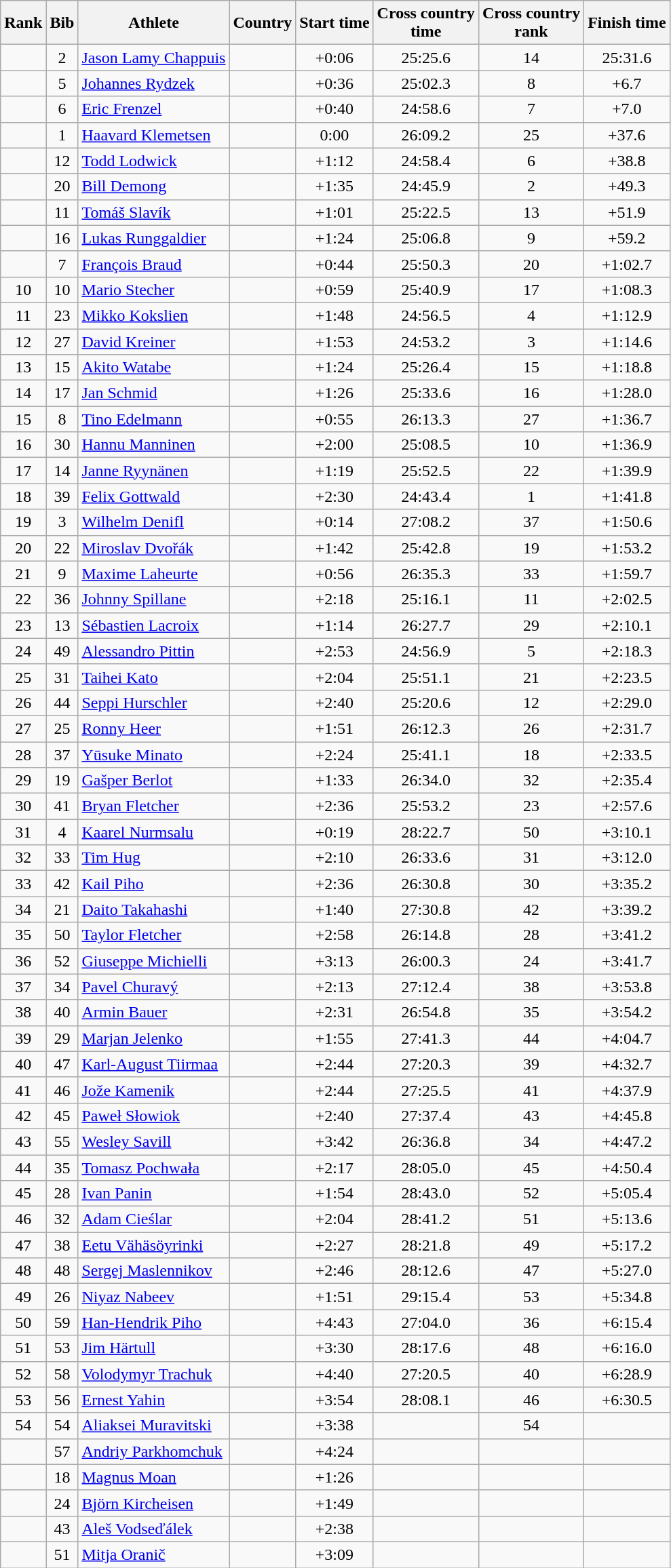<table class="wikitable sortable" style="text-align:center">
<tr>
<th>Rank</th>
<th>Bib</th>
<th>Athlete</th>
<th>Country</th>
<th>Start time</th>
<th>Cross country<br>time</th>
<th>Cross country<br>rank</th>
<th>Finish time</th>
</tr>
<tr>
<td></td>
<td>2</td>
<td align=left><a href='#'>Jason Lamy Chappuis</a></td>
<td align=left></td>
<td>+0:06</td>
<td>25:25.6</td>
<td>14</td>
<td>25:31.6</td>
</tr>
<tr>
<td></td>
<td>5</td>
<td align=left><a href='#'>Johannes Rydzek</a></td>
<td align=left></td>
<td>+0:36</td>
<td>25:02.3</td>
<td>8</td>
<td>+6.7</td>
</tr>
<tr>
<td></td>
<td>6</td>
<td align=left><a href='#'>Eric Frenzel</a></td>
<td align=left></td>
<td>+0:40</td>
<td>24:58.6</td>
<td>7</td>
<td>+7.0</td>
</tr>
<tr>
<td></td>
<td>1</td>
<td align=left><a href='#'>Haavard Klemetsen</a></td>
<td align=left></td>
<td>0:00</td>
<td>26:09.2</td>
<td>25</td>
<td>+37.6</td>
</tr>
<tr>
<td></td>
<td>12</td>
<td align=left><a href='#'>Todd Lodwick</a></td>
<td align=left></td>
<td>+1:12</td>
<td>24:58.4</td>
<td>6</td>
<td>+38.8</td>
</tr>
<tr>
<td></td>
<td>20</td>
<td align=left><a href='#'>Bill Demong</a></td>
<td align=left></td>
<td>+1:35</td>
<td>24:45.9</td>
<td>2</td>
<td>+49.3</td>
</tr>
<tr>
<td></td>
<td>11</td>
<td align=left><a href='#'>Tomáš Slavík</a></td>
<td align=left></td>
<td>+1:01</td>
<td>25:22.5</td>
<td>13</td>
<td>+51.9</td>
</tr>
<tr>
<td></td>
<td>16</td>
<td align=left><a href='#'>Lukas Runggaldier</a></td>
<td align=left></td>
<td>+1:24</td>
<td>25:06.8</td>
<td>9</td>
<td>+59.2</td>
</tr>
<tr>
<td></td>
<td>7</td>
<td align=left><a href='#'>François Braud</a></td>
<td align=left></td>
<td>+0:44</td>
<td>25:50.3</td>
<td>20</td>
<td>+1:02.7</td>
</tr>
<tr>
<td>10</td>
<td>10</td>
<td align=left><a href='#'>Mario Stecher</a></td>
<td align=left></td>
<td>+0:59</td>
<td>25:40.9</td>
<td>17</td>
<td>+1:08.3</td>
</tr>
<tr>
<td>11</td>
<td>23</td>
<td align=left><a href='#'>Mikko Kokslien</a></td>
<td align=left></td>
<td>+1:48</td>
<td>24:56.5</td>
<td>4</td>
<td>+1:12.9</td>
</tr>
<tr>
<td>12</td>
<td>27</td>
<td align=left><a href='#'>David Kreiner</a></td>
<td align=left></td>
<td>+1:53</td>
<td>24:53.2</td>
<td>3</td>
<td>+1:14.6</td>
</tr>
<tr>
<td>13</td>
<td>15</td>
<td align=left><a href='#'>Akito Watabe</a></td>
<td align=left></td>
<td>+1:24</td>
<td>25:26.4</td>
<td>15</td>
<td>+1:18.8</td>
</tr>
<tr>
<td>14</td>
<td>17</td>
<td align=left><a href='#'>Jan Schmid</a></td>
<td align=left></td>
<td>+1:26</td>
<td>25:33.6</td>
<td>16</td>
<td>+1:28.0</td>
</tr>
<tr>
<td>15</td>
<td>8</td>
<td align=left><a href='#'>Tino Edelmann</a></td>
<td align=left></td>
<td>+0:55</td>
<td>26:13.3</td>
<td>27</td>
<td>+1:36.7</td>
</tr>
<tr>
<td>16</td>
<td>30</td>
<td align=left><a href='#'>Hannu Manninen</a></td>
<td align=left></td>
<td>+2:00</td>
<td>25:08.5</td>
<td>10</td>
<td>+1:36.9</td>
</tr>
<tr>
<td>17</td>
<td>14</td>
<td align=left><a href='#'>Janne Ryynänen</a></td>
<td align=left></td>
<td>+1:19</td>
<td>25:52.5</td>
<td>22</td>
<td>+1:39.9</td>
</tr>
<tr>
<td>18</td>
<td>39</td>
<td align=left><a href='#'>Felix Gottwald</a></td>
<td align=left></td>
<td>+2:30</td>
<td>24:43.4</td>
<td>1</td>
<td>+1:41.8</td>
</tr>
<tr>
<td>19</td>
<td>3</td>
<td align=left><a href='#'>Wilhelm Denifl</a></td>
<td align=left></td>
<td>+0:14</td>
<td>27:08.2</td>
<td>37</td>
<td>+1:50.6</td>
</tr>
<tr>
<td>20</td>
<td>22</td>
<td align=left><a href='#'>Miroslav Dvořák</a></td>
<td align=left></td>
<td>+1:42</td>
<td>25:42.8</td>
<td>19</td>
<td>+1:53.2</td>
</tr>
<tr>
<td>21</td>
<td>9</td>
<td align=left><a href='#'>Maxime Laheurte</a></td>
<td align=left></td>
<td>+0:56</td>
<td>26:35.3</td>
<td>33</td>
<td>+1:59.7</td>
</tr>
<tr>
<td>22</td>
<td>36</td>
<td align=left><a href='#'>Johnny Spillane</a></td>
<td align=left></td>
<td>+2:18</td>
<td>25:16.1</td>
<td>11</td>
<td>+2:02.5</td>
</tr>
<tr>
<td>23</td>
<td>13</td>
<td align=left><a href='#'>Sébastien Lacroix</a></td>
<td align=left></td>
<td>+1:14</td>
<td>26:27.7</td>
<td>29</td>
<td>+2:10.1</td>
</tr>
<tr>
<td>24</td>
<td>49</td>
<td align=left><a href='#'>Alessandro Pittin</a></td>
<td align=left></td>
<td>+2:53</td>
<td>24:56.9</td>
<td>5</td>
<td>+2:18.3</td>
</tr>
<tr>
<td>25</td>
<td>31</td>
<td align=left><a href='#'>Taihei Kato</a></td>
<td align=left></td>
<td>+2:04</td>
<td>25:51.1</td>
<td>21</td>
<td>+2:23.5</td>
</tr>
<tr>
<td>26</td>
<td>44</td>
<td align=left><a href='#'>Seppi Hurschler</a></td>
<td align=left></td>
<td>+2:40</td>
<td>25:20.6</td>
<td>12</td>
<td>+2:29.0</td>
</tr>
<tr>
<td>27</td>
<td>25</td>
<td align=left><a href='#'>Ronny Heer</a></td>
<td align=left></td>
<td>+1:51</td>
<td>26:12.3</td>
<td>26</td>
<td>+2:31.7</td>
</tr>
<tr>
<td>28</td>
<td>37</td>
<td align=left><a href='#'>Yūsuke Minato</a></td>
<td align=left></td>
<td>+2:24</td>
<td>25:41.1</td>
<td>18</td>
<td>+2:33.5</td>
</tr>
<tr>
<td>29</td>
<td>19</td>
<td align=left><a href='#'>Gašper Berlot</a></td>
<td align=left></td>
<td>+1:33</td>
<td>26:34.0</td>
<td>32</td>
<td>+2:35.4</td>
</tr>
<tr>
<td>30</td>
<td>41</td>
<td align=left><a href='#'>Bryan Fletcher</a></td>
<td align=left></td>
<td>+2:36</td>
<td>25:53.2</td>
<td>23</td>
<td>+2:57.6</td>
</tr>
<tr>
<td>31</td>
<td>4</td>
<td align=left><a href='#'>Kaarel Nurmsalu</a></td>
<td align=left></td>
<td>+0:19</td>
<td>28:22.7</td>
<td>50</td>
<td>+3:10.1</td>
</tr>
<tr>
<td>32</td>
<td>33</td>
<td align=left><a href='#'>Tim Hug</a></td>
<td align=left></td>
<td>+2:10</td>
<td>26:33.6</td>
<td>31</td>
<td>+3:12.0</td>
</tr>
<tr>
<td>33</td>
<td>42</td>
<td align=left><a href='#'>Kail Piho</a></td>
<td align=left></td>
<td>+2:36</td>
<td>26:30.8</td>
<td>30</td>
<td>+3:35.2</td>
</tr>
<tr>
<td>34</td>
<td>21</td>
<td align=left><a href='#'>Daito Takahashi</a></td>
<td align=left></td>
<td>+1:40</td>
<td>27:30.8</td>
<td>42</td>
<td>+3:39.2</td>
</tr>
<tr>
<td>35</td>
<td>50</td>
<td align=left><a href='#'>Taylor Fletcher</a></td>
<td align=left></td>
<td>+2:58</td>
<td>26:14.8</td>
<td>28</td>
<td>+3:41.2</td>
</tr>
<tr>
<td>36</td>
<td>52</td>
<td align=left><a href='#'>Giuseppe Michielli</a></td>
<td align=left></td>
<td>+3:13</td>
<td>26:00.3</td>
<td>24</td>
<td>+3:41.7</td>
</tr>
<tr>
<td>37</td>
<td>34</td>
<td align=left><a href='#'>Pavel Churavý</a></td>
<td align=left></td>
<td>+2:13</td>
<td>27:12.4</td>
<td>38</td>
<td>+3:53.8</td>
</tr>
<tr>
<td>38</td>
<td>40</td>
<td align=left><a href='#'>Armin Bauer</a></td>
<td align=left></td>
<td>+2:31</td>
<td>26:54.8</td>
<td>35</td>
<td>+3:54.2</td>
</tr>
<tr>
<td>39</td>
<td>29</td>
<td align=left><a href='#'>Marjan Jelenko</a></td>
<td align=left></td>
<td>+1:55</td>
<td>27:41.3</td>
<td>44</td>
<td>+4:04.7</td>
</tr>
<tr>
<td>40</td>
<td>47</td>
<td align=left><a href='#'>Karl-August Tiirmaa</a></td>
<td align=left></td>
<td>+2:44</td>
<td>27:20.3</td>
<td>39</td>
<td>+4:32.7</td>
</tr>
<tr>
<td>41</td>
<td>46</td>
<td align=left><a href='#'>Jože Kamenik</a></td>
<td align=left></td>
<td>+2:44</td>
<td>27:25.5</td>
<td>41</td>
<td>+4:37.9</td>
</tr>
<tr>
<td>42</td>
<td>45</td>
<td align=left><a href='#'>Paweł Słowiok</a></td>
<td align=left></td>
<td>+2:40</td>
<td>27:37.4</td>
<td>43</td>
<td>+4:45.8</td>
</tr>
<tr>
<td>43</td>
<td>55</td>
<td align=left><a href='#'>Wesley Savill</a></td>
<td align=left></td>
<td>+3:42</td>
<td>26:36.8</td>
<td>34</td>
<td>+4:47.2</td>
</tr>
<tr>
<td>44</td>
<td>35</td>
<td align=left><a href='#'>Tomasz Pochwała</a></td>
<td align=left></td>
<td>+2:17</td>
<td>28:05.0</td>
<td>45</td>
<td>+4:50.4</td>
</tr>
<tr>
<td>45</td>
<td>28</td>
<td align=left><a href='#'>Ivan Panin</a></td>
<td align=left></td>
<td>+1:54</td>
<td>28:43.0</td>
<td>52</td>
<td>+5:05.4</td>
</tr>
<tr>
<td>46</td>
<td>32</td>
<td align=left><a href='#'>Adam Cieślar</a></td>
<td align=left></td>
<td>+2:04</td>
<td>28:41.2</td>
<td>51</td>
<td>+5:13.6</td>
</tr>
<tr>
<td>47</td>
<td>38</td>
<td align=left><a href='#'>Eetu Vähäsöyrinki</a></td>
<td align=left></td>
<td>+2:27</td>
<td>28:21.8</td>
<td>49</td>
<td>+5:17.2</td>
</tr>
<tr>
<td>48</td>
<td>48</td>
<td align=left><a href='#'>Sergej Maslennikov</a></td>
<td align=left></td>
<td>+2:46</td>
<td>28:12.6</td>
<td>47</td>
<td>+5:27.0</td>
</tr>
<tr>
<td>49</td>
<td>26</td>
<td align=left><a href='#'>Niyaz Nabeev</a></td>
<td align=left></td>
<td>+1:51</td>
<td>29:15.4</td>
<td>53</td>
<td>+5:34.8</td>
</tr>
<tr>
<td>50</td>
<td>59</td>
<td align=left><a href='#'>Han-Hendrik Piho</a></td>
<td align=left></td>
<td>+4:43</td>
<td>27:04.0</td>
<td>36</td>
<td>+6:15.4</td>
</tr>
<tr>
<td>51</td>
<td>53</td>
<td align=left><a href='#'>Jim Härtull</a></td>
<td align=left></td>
<td>+3:30</td>
<td>28:17.6</td>
<td>48</td>
<td>+6:16.0</td>
</tr>
<tr>
<td>52</td>
<td>58</td>
<td align=left><a href='#'>Volodymyr Trachuk</a></td>
<td align=left></td>
<td>+4:40</td>
<td>27:20.5</td>
<td>40</td>
<td>+6:28.9</td>
</tr>
<tr>
<td>53</td>
<td>56</td>
<td align=left><a href='#'>Ernest Yahin</a></td>
<td align=left></td>
<td>+3:54</td>
<td>28:08.1</td>
<td>46</td>
<td>+6:30.5</td>
</tr>
<tr>
<td>54</td>
<td>54</td>
<td align=left><a href='#'>Aliaksei Muravitski</a></td>
<td align=left></td>
<td>+3:38</td>
<td></td>
<td>54</td>
<td></td>
</tr>
<tr>
<td></td>
<td>57</td>
<td align=left><a href='#'>Andriy Parkhomchuk</a></td>
<td align=left></td>
<td>+4:24</td>
<td></td>
<td></td>
<td></td>
</tr>
<tr>
<td></td>
<td>18</td>
<td align=left><a href='#'>Magnus Moan</a></td>
<td align=left></td>
<td>+1:26</td>
<td></td>
<td></td>
<td></td>
</tr>
<tr>
<td></td>
<td>24</td>
<td align=left><a href='#'>Björn Kircheisen</a></td>
<td align=left></td>
<td>+1:49</td>
<td></td>
<td></td>
<td></td>
</tr>
<tr>
<td></td>
<td>43</td>
<td align=left><a href='#'>Aleš Vodseďálek</a></td>
<td align=left></td>
<td>+2:38</td>
<td></td>
<td></td>
<td></td>
</tr>
<tr>
<td></td>
<td>51</td>
<td align=left><a href='#'>Mitja Oranič</a></td>
<td align=left></td>
<td>+3:09</td>
<td></td>
<td></td>
<td></td>
</tr>
</table>
